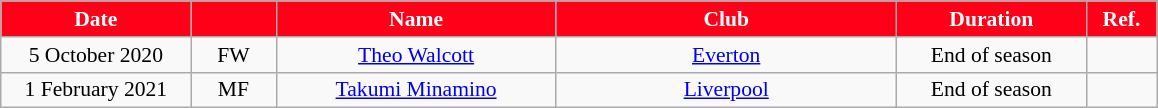<table class="wikitable" style="text-align:center; font-size:90%; ">
<tr>
<th style="background:#FF0018; color:#FFFFFF; width:120px;">Date</th>
<th style="background:#FF0018; color:#FFFFFF; width:50px;"></th>
<th style="background:#FF0018; color:#FFFFFF; width:180px;">Name</th>
<th style="background:#FF0018; color:#FFFFFF; width:220px;">Club</th>
<th style="background:#FF0018; color:#FFFFFF; width:120px;">Duration</th>
<th style="background:#FF0018; color:#FFFFFF; width:40px;">Ref.</th>
</tr>
<tr>
<td>5 October 2020</td>
<td align="center">FW</td>
<td> <a href='#'>Theo Walcott</a></td>
<td> <a href='#'>Everton</a></td>
<td>End of season</td>
<td align="center"></td>
</tr>
<tr>
<td>1 February 2021</td>
<td align="center">MF</td>
<td> <a href='#'>Takumi Minamino</a></td>
<td> <a href='#'>Liverpool</a></td>
<td>End of season</td>
<td align="center"></td>
</tr>
</table>
